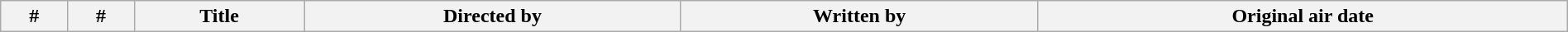<table class="wikitable plainrowheaders" style="width:100%; margin:auto;">
<tr>
<th>#</th>
<th>#</th>
<th>Title</th>
<th>Directed by</th>
<th>Written by</th>
<th>Original air date<br>
























</th>
</tr>
</table>
